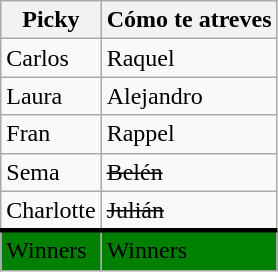<table class=wikitable>
<tr>
<th>Picky</th>
<th>Cómo te atreves</th>
</tr>
<tr>
<td>Carlos</td>
<td>Raquel</td>
</tr>
<tr>
<td>Laura</td>
<td>Alejandro</td>
</tr>
<tr>
<td>Fran</td>
<td>Rappel</td>
</tr>
<tr>
<td>Sema</td>
<td><s>Belén</s></td>
</tr>
<tr style="border-bottom:3px solid black;">
<td>Charlotte</td>
<td><s>Julián</s></td>
</tr>
<tr>
<td style="background-color: green;">Winners</td>
<td style="background-color: green;">Winners</td>
</tr>
</table>
